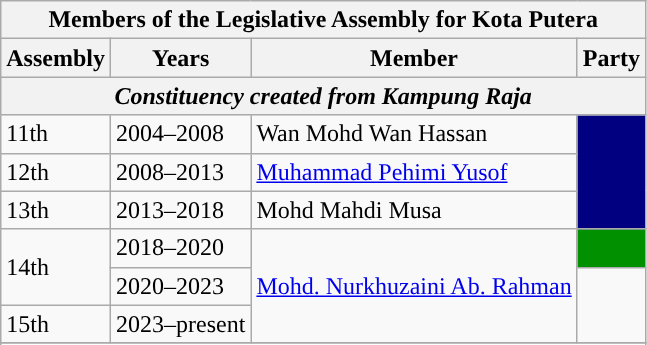<table class=wikitable>
<tr>
<th colspan=4>Members of the Legislative Assembly for Kota Putera</th>
</tr>
<tr>
<th>Assembly</th>
<th>Years</th>
<th>Member</th>
<th>Party</th>
</tr>
<tr>
<th colspan=4 align=center><em>Constituency created from Kampung Raja</em></th>
</tr>
<tr>
<td>11th</td>
<td>2004–2008</td>
<td>Wan Mohd Wan Hassan</td>
<td rowspan=3 bgcolor=#000080></td>
</tr>
<tr>
<td>12th</td>
<td>2008–2013</td>
<td><a href='#'>Muhammad Pehimi Yusof</a></td>
</tr>
<tr>
<td>13th</td>
<td>2013–2018</td>
<td>Mohd Mahdi Musa</td>
</tr>
<tr>
<td rowspan=2>14th</td>
<td>2018–2020</td>
<td rowspan=3><a href='#'>Mohd. Nurkhuzaini Ab. Rahman</a></td>
<td bgcolor=#009000></td>
</tr>
<tr>
<td>2020–2023</td>
<td rowspan=2></td>
</tr>
<tr>
<td>15th</td>
<td>2023–present</td>
</tr>
<tr>
</tr>
<tr>
</tr>
</table>
